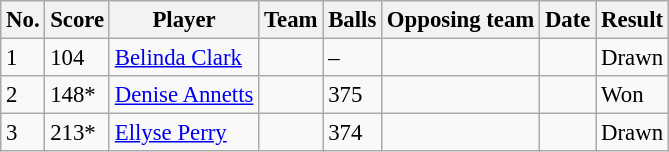<table class="wikitable sortable" style="font-size:95%">
<tr>
<th>No.</th>
<th>Score</th>
<th>Player</th>
<th>Team</th>
<th>Balls</th>
<th>Opposing team</th>
<th>Date</th>
<th>Result</th>
</tr>
<tr>
<td>1</td>
<td>104</td>
<td><a href='#'>Belinda Clark</a></td>
<td></td>
<td> –</td>
<td></td>
<td></td>
<td>Drawn</td>
</tr>
<tr>
<td>2</td>
<td>148*</td>
<td><a href='#'>Denise Annetts</a></td>
<td></td>
<td> 375</td>
<td></td>
<td></td>
<td>Won</td>
</tr>
<tr>
<td>3</td>
<td>213*</td>
<td><a href='#'>Ellyse Perry</a></td>
<td></td>
<td> 374</td>
<td></td>
<td></td>
<td>Drawn</td>
</tr>
</table>
